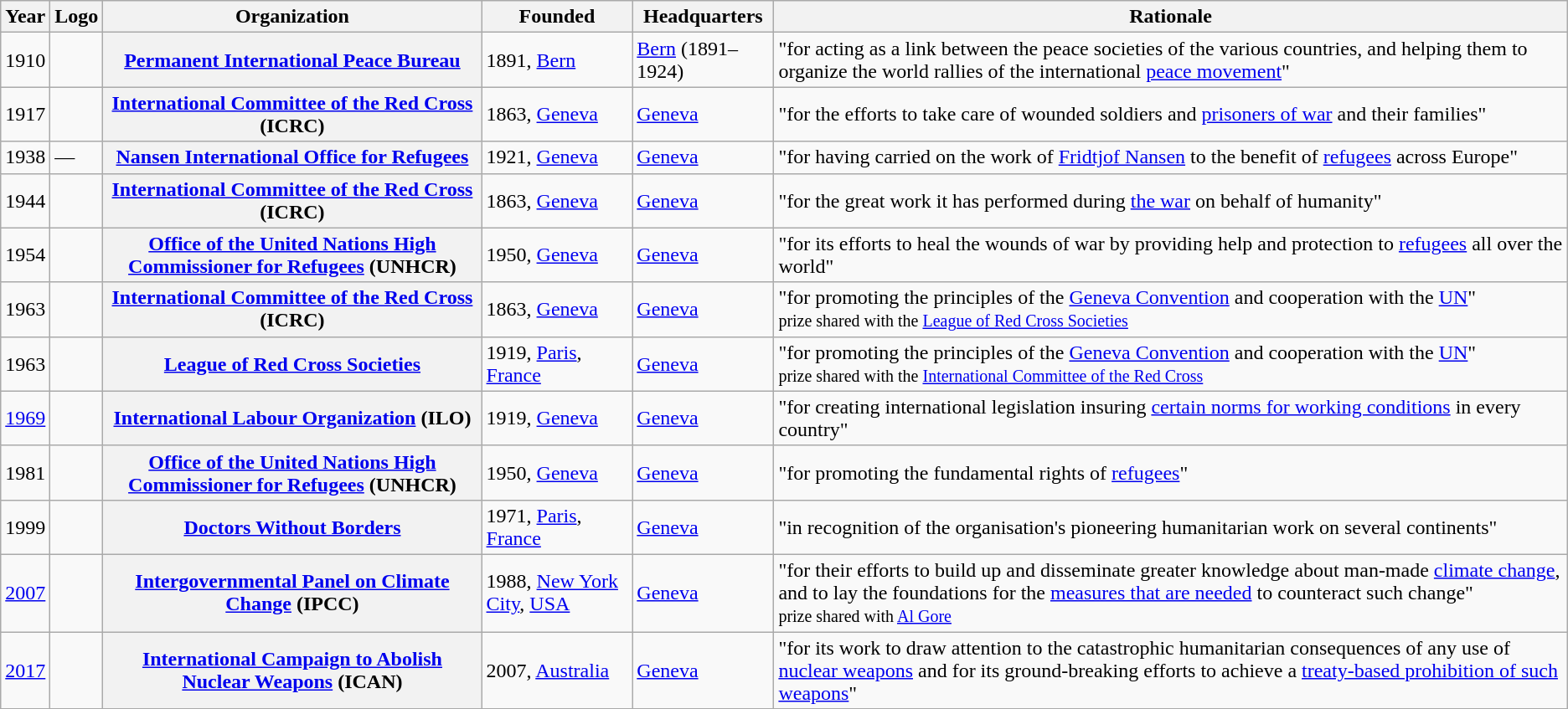<table class="wikitable sortable plainrowheaders">
<tr>
<th scope="col">Year</th>
<th scope="col" class="unsortable">Logo</th>
<th scope="col">Organization</th>
<th scope="col">Founded</th>
<th scope="col">Headquarters</th>
<th scope="col" class="unsortable">Rationale</th>
</tr>
<tr>
<td style="text-align:center;">1910</td>
<td></td>
<th scope="row"><a href='#'>Permanent International Peace Bureau</a></th>
<td>1891, <a href='#'>Bern</a></td>
<td><a href='#'>Bern</a> (1891–1924)<br></td>
<td>"for acting as a link between the peace societies of the various countries, and helping them to organize the world rallies of the international <a href='#'>peace movement</a>"</td>
</tr>
<tr>
<td style="text-align:center;">1917</td>
<td></td>
<th scope="row"><a href='#'>International Committee of the Red Cross</a> (ICRC)</th>
<td>1863, <a href='#'>Geneva</a></td>
<td><a href='#'>Geneva</a></td>
<td>"for the efforts to take care of wounded soldiers and <a href='#'>prisoners of war</a> and their families"</td>
</tr>
<tr>
<td style="text-align:center;">1938</td>
<td>—</td>
<th scope="row"><a href='#'>Nansen International Office for Refugees</a></th>
<td>1921, <a href='#'>Geneva</a></td>
<td><a href='#'>Geneva</a></td>
<td>"for having carried on the work of <a href='#'>Fridtjof Nansen</a> to the benefit of <a href='#'>refugees</a> across Europe"</td>
</tr>
<tr>
<td style="text-align:center;">1944</td>
<td></td>
<th scope="row"><a href='#'>International Committee of the Red Cross</a> (ICRC)</th>
<td>1863, <a href='#'>Geneva</a></td>
<td><a href='#'>Geneva</a></td>
<td>"for the great work it has performed during <a href='#'>the war</a> on behalf of humanity"</td>
</tr>
<tr>
<td style="text-align:center;">1954</td>
<td></td>
<th scope="row"><a href='#'>Office of the United Nations High Commissioner for Refugees</a> (UNHCR)</th>
<td>1950, <a href='#'>Geneva</a></td>
<td><a href='#'>Geneva</a></td>
<td>"for its efforts to heal the wounds of war by providing help and protection to <a href='#'>refugees</a> all over the world"</td>
</tr>
<tr>
<td style="text-align:center;">1963</td>
<td></td>
<th scope="row"><a href='#'>International Committee of the Red Cross</a> (ICRC)</th>
<td>1863, <a href='#'>Geneva</a></td>
<td><a href='#'>Geneva</a></td>
<td>"for promoting the principles of the <a href='#'>Geneva Convention</a> and cooperation with the <a href='#'>UN</a>"<br><small>prize shared with the <a href='#'>League of Red Cross Societies</a></small></td>
</tr>
<tr>
<td style="text-align:center;">1963</td>
<td></td>
<th scope="row"><a href='#'>League of Red Cross Societies</a></th>
<td>1919, <a href='#'>Paris</a>, <a href='#'>France</a></td>
<td><a href='#'>Geneva</a></td>
<td>"for promoting the principles of the <a href='#'>Geneva Convention</a> and cooperation with the <a href='#'>UN</a>"<br><small>prize shared with the <a href='#'>International Committee of the Red Cross</a></small></td>
</tr>
<tr>
<td style="text-align:center;"><a href='#'>1969</a></td>
<td></td>
<th scope="row"><a href='#'>International Labour Organization</a> (ILO)</th>
<td>1919, <a href='#'>Geneva</a></td>
<td><a href='#'>Geneva</a></td>
<td>"for creating international legislation insuring <a href='#'>certain norms for working conditions</a> in every country"</td>
</tr>
<tr>
<td style="text-align:center;">1981</td>
<td></td>
<th scope="row"><a href='#'>Office of the United Nations High Commissioner for Refugees</a> (UNHCR)</th>
<td>1950, <a href='#'>Geneva</a></td>
<td><a href='#'>Geneva</a></td>
<td>"for promoting the fundamental rights of <a href='#'>refugees</a>"</td>
</tr>
<tr>
<td style="text-align:center;">1999</td>
<td></td>
<th scope="row"><a href='#'>Doctors Without Borders</a></th>
<td>1971, <a href='#'>Paris</a>, <a href='#'>France</a></td>
<td><a href='#'>Geneva</a></td>
<td>"in recognition of the organisation's pioneering humanitarian work on several continents"</td>
</tr>
<tr>
<td style="text-align:center;"><a href='#'>2007</a></td>
<td></td>
<th scope="row"><a href='#'>Intergovernmental Panel on Climate Change</a> (IPCC)</th>
<td>1988, <a href='#'>New York City</a>, <a href='#'>USA</a></td>
<td><a href='#'>Geneva</a></td>
<td>"for their efforts to build up and disseminate greater knowledge about man-made <a href='#'>climate change</a>, and to lay the foundations for the <a href='#'>measures that are needed</a> to counteract such change"<br><small>prize shared with <a href='#'>Al Gore</a></small></td>
</tr>
<tr>
<td style="text-align:center;"><a href='#'>2017</a></td>
<td></td>
<th scope="row"><a href='#'>International Campaign to Abolish Nuclear Weapons</a> (ICAN)</th>
<td>2007, <a href='#'>Australia</a></td>
<td><a href='#'>Geneva</a></td>
<td>"for its work to draw attention to the catastrophic humanitarian consequences of any use of <a href='#'>nuclear weapons</a> and for its ground-breaking efforts to achieve a <a href='#'>treaty-based prohibition of such weapons</a>"</td>
</tr>
</table>
